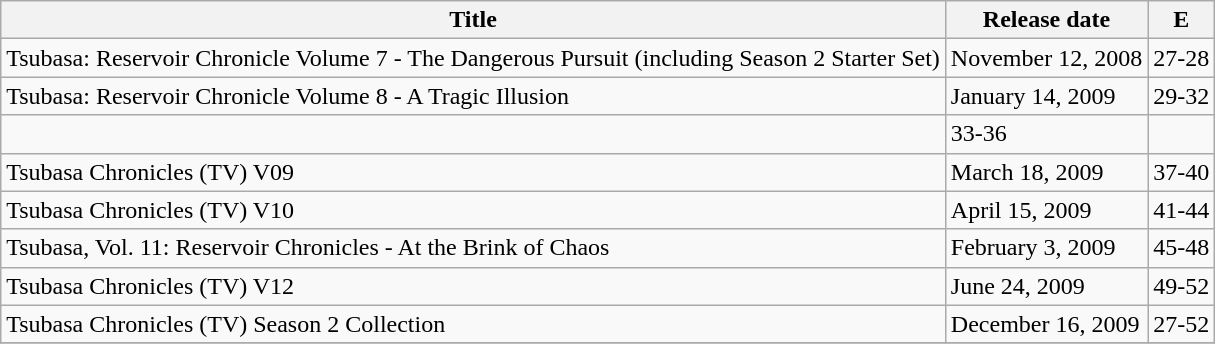<table class="wikitable">
<tr>
<th>Title</th>
<th>Release date</th>
<th>E</th>
</tr>
<tr>
<td>Tsubasa: Reservoir Chronicle Volume 7 - The Dangerous Pursuit (including Season 2 Starter Set)</td>
<td>November 12, 2008</td>
<td>27-28</td>
</tr>
<tr>
<td>Tsubasa: Reservoir Chronicle Volume 8 - A Tragic Illusion</td>
<td>January 14, 2009</td>
<td>29-32</td>
</tr>
<tr>
<td></td>
<td>33-36</td>
</tr>
<tr>
<td>Tsubasa Chronicles (TV) V09</td>
<td>March 18, 2009</td>
<td>37-40</td>
</tr>
<tr>
<td>Tsubasa Chronicles (TV) V10</td>
<td>April 15, 2009</td>
<td>41-44</td>
</tr>
<tr>
<td>Tsubasa, Vol. 11: Reservoir Chronicles - At the Brink of Chaos</td>
<td>February 3, 2009</td>
<td>45-48</td>
</tr>
<tr>
<td>Tsubasa Chronicles (TV) V12</td>
<td>June 24, 2009</td>
<td>49-52</td>
</tr>
<tr>
<td>Tsubasa Chronicles (TV) Season 2 Collection</td>
<td>December 16, 2009</td>
<td>27-52</td>
</tr>
<tr>
</tr>
</table>
